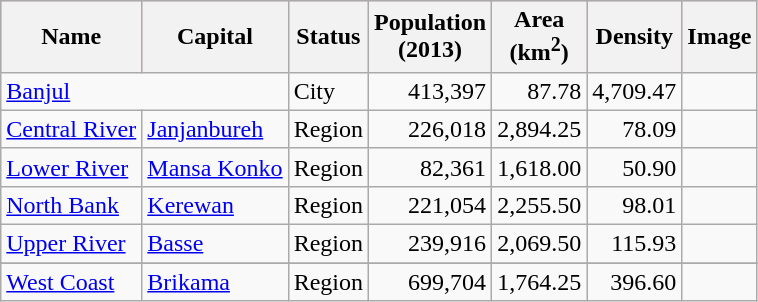<table class="wikitable sortable">
<tr align="center" bgcolor="#ffbbbb">
<th>Name</th>
<th>Capital</th>
<th>Status</th>
<th>Population<br>(2013)</th>
<th>Area<br>(km<sup>2</sup>)</th>
<th>Density</th>
<th>Image</th>
</tr>
<tr>
<td colspan="2" style="text-align: left;"><a href='#'>Banjul</a></td>
<td style="text-align: left;">City</td>
<td style="text-align: right;">413,397</td>
<td style="text-align: right;">87.78</td>
<td style="text-align: right;">4,709.47</td>
<td style="text-align: right;"></td>
</tr>
<tr>
<td style="text-align: left;"><a href='#'>Central River</a></td>
<td style="text-align: left;"><a href='#'>Janjanbureh</a></td>
<td style="text-align: left;">Region</td>
<td style="text-align: right;">226,018</td>
<td style="text-align: right;">2,894.25</td>
<td style="text-align: right;">78.09</td>
<td style="text-align: right;"></td>
</tr>
<tr>
<td style="text-align: left;"><a href='#'>Lower River</a></td>
<td style="text-align: left;"><a href='#'>Mansa Konko</a></td>
<td style="text-align: left;">Region</td>
<td style="text-align: right;">82,361</td>
<td style="text-align: right;">1,618.00</td>
<td style="text-align: right;">50.90</td>
<td style="text-align: right;"></td>
</tr>
<tr>
<td style="text-align: left;"><a href='#'>North Bank</a></td>
<td style="text-align: left;"><a href='#'>Kerewan</a></td>
<td style="text-align: left;">Region</td>
<td style="text-align: right;">221,054</td>
<td style="text-align: right;">2,255.50</td>
<td style="text-align: right;">98.01</td>
<td style="text-align: right;"></td>
</tr>
<tr>
<td style="text-align: left;"><a href='#'>Upper River</a></td>
<td style="text-align: left;"><a href='#'>Basse</a></td>
<td style="text-align: left;">Region</td>
<td style="text-align: right;">239,916</td>
<td style="text-align: right;">2,069.50</td>
<td style="text-align: right;">115.93</td>
<td style="text-align: right;"></td>
</tr>
<tr>
</tr>
<tr>
<td style="text-align: left;"><a href='#'>West Coast</a></td>
<td style="text-align: left;"><a href='#'>Brikama</a></td>
<td style="text-align: left;">Region</td>
<td style="text-align: right;">699,704</td>
<td style="text-align: right;">1,764.25</td>
<td style="text-align: right;">396.60</td>
<td style="text-align: right;"></td>
</tr>
</table>
